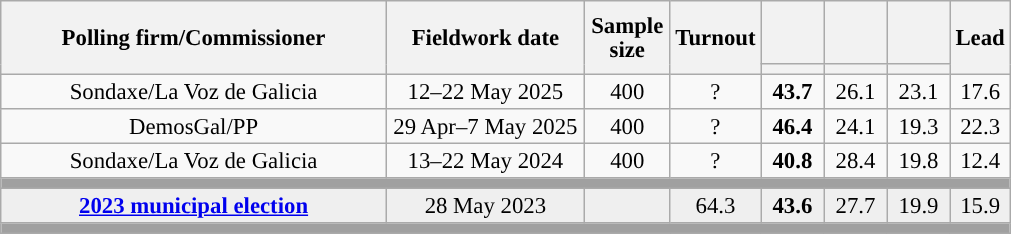<table class="wikitable collapsible collapsed" style="text-align:center; font-size:95%; line-height:16px;">
<tr style="height:42px;">
<th style="width:250px;" rowspan="2">Polling firm/Commissioner</th>
<th style="width:125px;" rowspan="2">Fieldwork date</th>
<th style="width:50px;" rowspan="2">Sample size</th>
<th style="width:45px;" rowspan="2">Turnout</th>
<th style="width:35px;"></th>
<th style="width:35px;"></th>
<th style="width:35px;"></th>
<th style="width:30px;" rowspan="2">Lead</th>
</tr>
<tr>
<th style="color:inherit;background:"></th>
<th style="color:inherit;background:"></th>
<th style="color:inherit;background:"></th>
</tr>
<tr>
<td>Sondaxe/La Voz de Galicia</td>
<td>12–22 May 2025</td>
<td>400</td>
<td>?</td>
<td><strong>43.7</strong><br></td>
<td>26.1<br></td>
<td>23.1<br></td>
<td style="background:">17.6</td>
</tr>
<tr>
<td>DemosGal/PP</td>
<td>29 Apr–7 May 2025</td>
<td>400</td>
<td>?</td>
<td><strong>46.4</strong><br></td>
<td>24.1<br></td>
<td>19.3<br></td>
<td style="background:">22.3</td>
</tr>
<tr>
<td>Sondaxe/La Voz de Galicia</td>
<td>13–22 May 2024</td>
<td>400</td>
<td>?</td>
<td><strong>40.8</strong><br></td>
<td>28.4<br></td>
<td>19.8<br></td>
<td style="background:">12.4</td>
</tr>
<tr>
<td colspan="8" style="background:#A0A0A0"></td>
</tr>
<tr style="background:#EFEFEF;">
<td><strong><a href='#'>2023 municipal election</a></strong></td>
<td>28 May 2023</td>
<td></td>
<td>64.3</td>
<td><strong>43.6</strong><br></td>
<td>27.7<br></td>
<td>19.9<br></td>
<td style="background:">15.9</td>
</tr>
<tr>
<td colspan="8" style="background:#A0A0A0"></td>
</tr>
</table>
